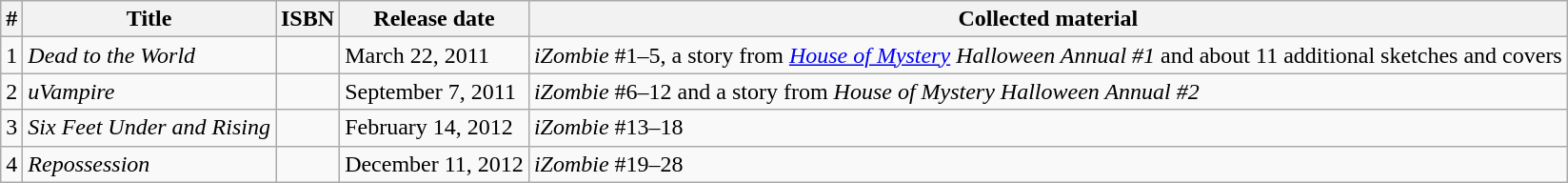<table class="wikitable">
<tr>
<th>#</th>
<th>Title</th>
<th>ISBN</th>
<th>Release date</th>
<th>Collected material</th>
</tr>
<tr>
<td>1</td>
<td><em>Dead to the World</em></td>
<td></td>
<td>March 22, 2011</td>
<td><em>iZombie</em> #1–5, a story from <em><a href='#'>House of Mystery</a> Halloween Annual #1</em> and about 11 additional sketches and covers</td>
</tr>
<tr>
<td>2</td>
<td><em>uVampire</em></td>
<td></td>
<td>September 7, 2011</td>
<td><em>iZombie</em> #6–12 and a story from <em>House of Mystery Halloween Annual #2</em></td>
</tr>
<tr>
<td>3</td>
<td><em>Six Feet Under and Rising</em></td>
<td></td>
<td>February 14, 2012</td>
<td><em>iZombie</em> #13–18</td>
</tr>
<tr>
<td>4</td>
<td><em>Repossession</em></td>
<td></td>
<td>December 11, 2012</td>
<td><em>iZombie</em> #19–28</td>
</tr>
</table>
